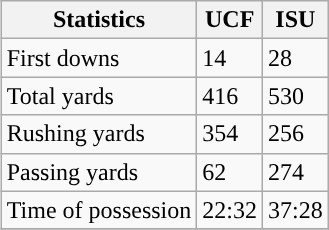<table class="wikitable" style="float: right;">
<tr>
<th>Statistics</th>
<th>UCF</th>
<th>ISU</th>
</tr>
<tr>
<td>First downs</td>
<td>14</td>
<td>28</td>
</tr>
<tr>
<td>Total yards</td>
<td>416</td>
<td>530</td>
</tr>
<tr>
<td>Rushing yards</td>
<td>354</td>
<td>256</td>
</tr>
<tr>
<td>Passing yards</td>
<td>62</td>
<td>274</td>
</tr>
<tr>
<td>Time of possession</td>
<td>22:32</td>
<td>37:28</td>
</tr>
<tr>
</tr>
</table>
